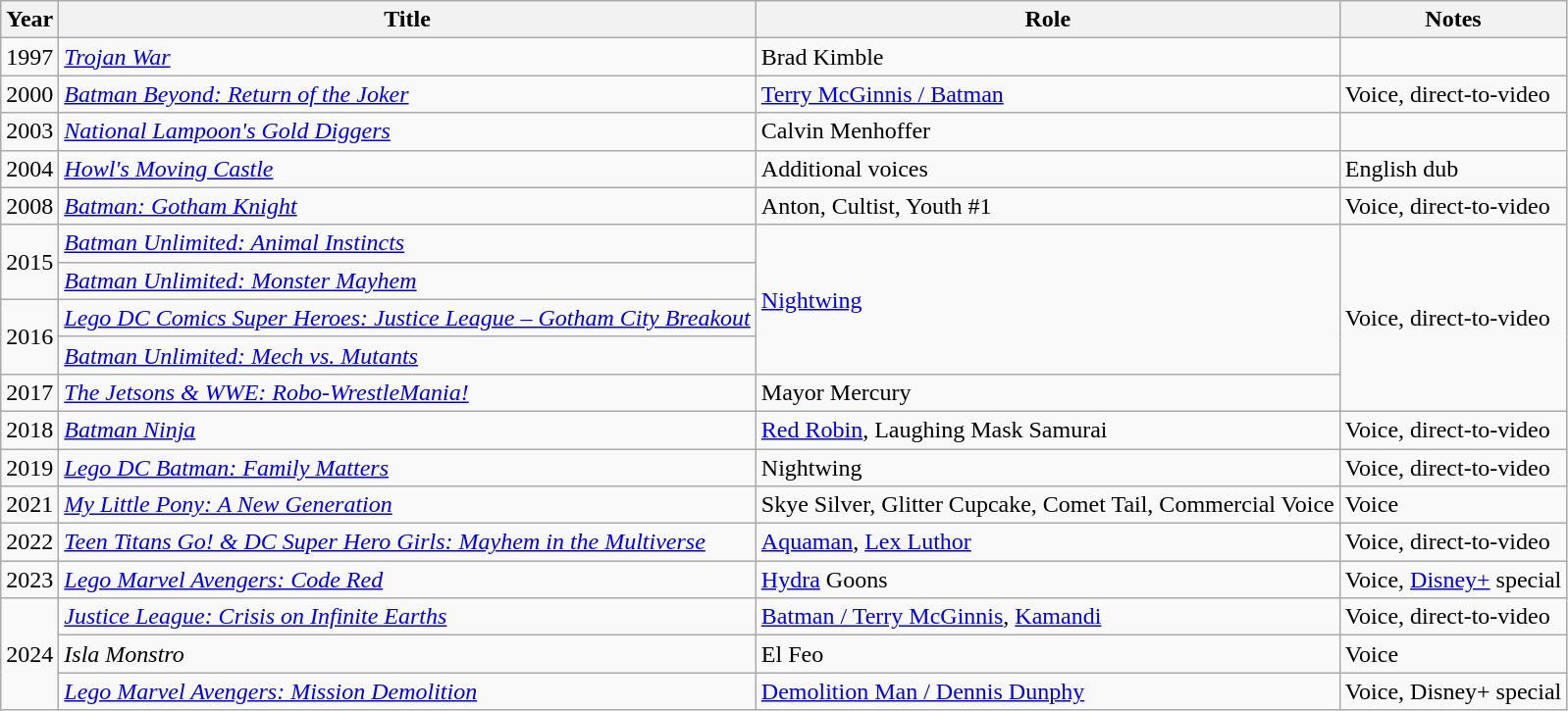<table class="wikitable sortable">
<tr>
<th>Year</th>
<th>Title</th>
<th>Role</th>
<th>Notes</th>
</tr>
<tr>
<td>1997</td>
<td><em><a href='#'>Trojan War</a></em></td>
<td>Brad Kimble</td>
<td></td>
</tr>
<tr>
<td>2000</td>
<td><em><a href='#'>Batman Beyond: Return of the Joker</a></em></td>
<td><a href='#'>Terry McGinnis / Batman</a></td>
<td>Voice, direct-to-video</td>
</tr>
<tr>
<td>2003</td>
<td><em><a href='#'>National Lampoon's Gold Diggers</a></em></td>
<td>Calvin Menhoffer</td>
<td></td>
</tr>
<tr>
<td>2004</td>
<td><em><a href='#'>Howl's Moving Castle</a></em></td>
<td>Additional voices</td>
<td>English dub</td>
</tr>
<tr>
<td>2008</td>
<td><em><a href='#'>Batman: Gotham Knight</a></em></td>
<td>Anton, Cultist, Youth #1</td>
<td>Voice, direct-to-video</td>
</tr>
<tr>
<td rowspan="2">2015</td>
<td><em><a href='#'>Batman Unlimited: Animal Instincts</a></em></td>
<td rowspan="4"><a href='#'>Nightwing</a></td>
<td rowspan="5">Voice, direct-to-video</td>
</tr>
<tr>
<td><em><a href='#'>Batman Unlimited: Monster Mayhem</a></em></td>
</tr>
<tr>
<td rowspan="2">2016</td>
<td><em><a href='#'>Lego DC Comics Super Heroes: Justice League – Gotham City Breakout</a></em></td>
</tr>
<tr>
<td><em><a href='#'>Batman Unlimited: Mech vs. Mutants</a></em></td>
</tr>
<tr>
<td>2017</td>
<td><em><a href='#'>The Jetsons & WWE: Robo-WrestleMania!</a></em></td>
<td>Mayor Mercury</td>
</tr>
<tr>
<td>2018</td>
<td><em><a href='#'>Batman Ninja</a></em></td>
<td><a href='#'>Red Robin</a>, Laughing Mask Samurai</td>
<td>Voice, direct-to-video</td>
</tr>
<tr>
<td>2019</td>
<td><em><a href='#'>Lego DC Batman: Family Matters</a></em></td>
<td>Nightwing</td>
<td>Voice, direct-to-video</td>
</tr>
<tr>
<td>2021</td>
<td><em><a href='#'>My Little Pony: A New Generation</a></em></td>
<td>Skye Silver, Glitter Cupcake, Comet Tail, Commercial Voice</td>
<td>Voice</td>
</tr>
<tr>
<td>2022</td>
<td><em><a href='#'>Teen Titans Go! & DC Super Hero Girls: Mayhem in the Multiverse</a></em></td>
<td><a href='#'>Aquaman</a>, <a href='#'>Lex Luthor</a></td>
<td>Voice, direct-to-video</td>
</tr>
<tr>
<td>2023</td>
<td><em><a href='#'>Lego Marvel Avengers: Code Red</a></em></td>
<td><a href='#'>Hydra</a> Goons</td>
<td>Voice, <a href='#'>Disney+</a> special</td>
</tr>
<tr>
<td rowspan="3">2024</td>
<td><em><a href='#'>Justice League: Crisis on Infinite Earths</a></em></td>
<td><a href='#'>Batman / Terry McGinnis</a>, <a href='#'>Kamandi</a></td>
<td>Voice, direct-to-video</td>
</tr>
<tr>
<td><em>Isla Monstro</em></td>
<td>El Feo</td>
<td>Voice</td>
</tr>
<tr>
<td><em><a href='#'>Lego Marvel Avengers: Mission Demolition</a></em></td>
<td><a href='#'>Demolition Man / Dennis Dunphy</a></td>
<td>Voice, Disney+ special</td>
</tr>
</table>
